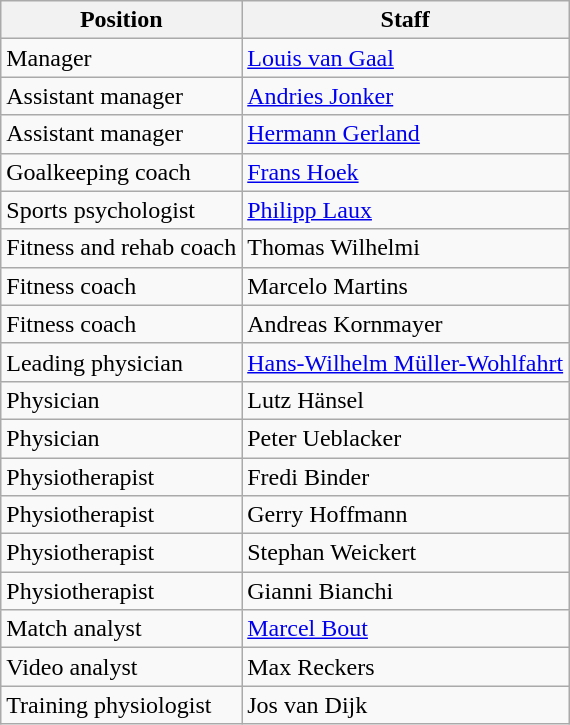<table class="wikitable">
<tr>
<th>Position</th>
<th>Staff</th>
</tr>
<tr>
<td>Manager</td>
<td><a href='#'>Louis van Gaal</a></td>
</tr>
<tr>
<td>Assistant manager</td>
<td><a href='#'>Andries Jonker</a></td>
</tr>
<tr>
<td>Assistant manager</td>
<td><a href='#'>Hermann Gerland</a></td>
</tr>
<tr>
<td>Goalkeeping coach</td>
<td><a href='#'>Frans Hoek</a></td>
</tr>
<tr>
<td>Sports psychologist</td>
<td><a href='#'>Philipp Laux</a></td>
</tr>
<tr>
<td>Fitness and rehab coach</td>
<td>Thomas Wilhelmi</td>
</tr>
<tr>
<td>Fitness coach</td>
<td>Marcelo Martins</td>
</tr>
<tr>
<td>Fitness coach</td>
<td>Andreas Kornmayer</td>
</tr>
<tr>
<td>Leading physician</td>
<td><a href='#'>Hans-Wilhelm Müller-Wohlfahrt</a></td>
</tr>
<tr>
<td>Physician</td>
<td>Lutz Hänsel</td>
</tr>
<tr>
<td>Physician</td>
<td>Peter Ueblacker</td>
</tr>
<tr>
<td>Physiotherapist</td>
<td>Fredi Binder</td>
</tr>
<tr>
<td>Physiotherapist</td>
<td>Gerry Hoffmann</td>
</tr>
<tr>
<td>Physiotherapist</td>
<td>Stephan Weickert</td>
</tr>
<tr>
<td>Physiotherapist</td>
<td>Gianni Bianchi</td>
</tr>
<tr>
<td>Match analyst</td>
<td><a href='#'>Marcel Bout</a></td>
</tr>
<tr>
<td>Video analyst</td>
<td>Max Reckers</td>
</tr>
<tr>
<td>Training physiologist</td>
<td>Jos van Dijk</td>
</tr>
</table>
